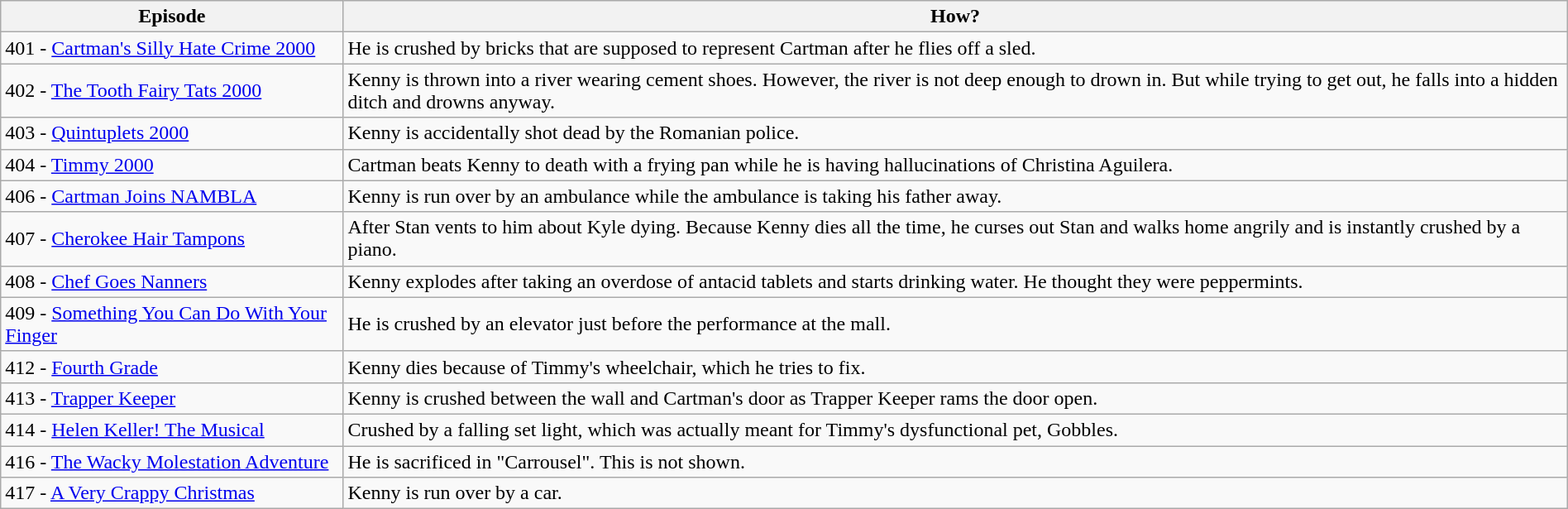<table class="wikitable" width="100%">
<tr>
<th>Episode</th>
<th>How?</th>
</tr>
<tr>
<td>401 - <a href='#'>Cartman's Silly Hate Crime 2000</a></td>
<td>He is crushed by bricks that are supposed to represent Cartman after he flies off a sled.</td>
</tr>
<tr>
<td>402 - <a href='#'>The Tooth Fairy Tats 2000</a></td>
<td>Kenny is thrown into a river wearing cement shoes. However, the river is not deep enough to drown in. But while trying to get out, he falls into a hidden ditch and drowns anyway.</td>
</tr>
<tr>
<td>403 - <a href='#'>Quintuplets 2000</a></td>
<td>Kenny is accidentally shot dead by the Romanian police.</td>
</tr>
<tr>
<td>404 - <a href='#'>Timmy 2000</a></td>
<td>Cartman beats Kenny to death with a frying pan while he is having hallucinations of Christina Aguilera.</td>
</tr>
<tr>
<td>406 - <a href='#'>Cartman Joins NAMBLA</a></td>
<td>Kenny is run over by an ambulance while the ambulance is taking his father away.</td>
</tr>
<tr>
<td>407 - <a href='#'>Cherokee Hair Tampons</a></td>
<td>After Stan vents to him about Kyle dying. Because Kenny dies all the time, he curses out Stan and walks home angrily and is instantly crushed by a piano.</td>
</tr>
<tr>
<td>408 - <a href='#'>Chef Goes Nanners</a></td>
<td>Kenny explodes after taking an overdose of antacid tablets and starts drinking water. He thought they were peppermints.</td>
</tr>
<tr>
<td>409 - <a href='#'>Something You Can Do With Your Finger</a></td>
<td>He is crushed by an elevator just before the performance at the mall.</td>
</tr>
<tr>
<td>412 - <a href='#'>Fourth Grade</a></td>
<td>Kenny dies because of Timmy's wheelchair, which he tries to fix.</td>
</tr>
<tr>
<td>413 - <a href='#'>Trapper Keeper</a></td>
<td>Kenny is crushed between the wall and Cartman's door as Trapper Keeper rams the door open.</td>
</tr>
<tr>
<td>414 - <a href='#'>Helen Keller! The Musical</a></td>
<td>Crushed by a falling set light, which was actually meant for Timmy's dysfunctional pet, Gobbles.</td>
</tr>
<tr>
<td>416 - <a href='#'>The Wacky Molestation Adventure</a></td>
<td>He is sacrificed in "Carrousel". This is not shown.</td>
</tr>
<tr>
<td>417 - <a href='#'>A Very Crappy Christmas</a></td>
<td>Kenny is run over by a car.</td>
</tr>
</table>
